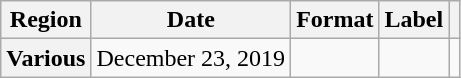<table class="wikitable plainrowheaders" style="text-align:center">
<tr>
<th scope="col">Region</th>
<th scope="col">Date</th>
<th scope="col">Format</th>
<th scope="col">Label</th>
<th scope="col"></th>
</tr>
<tr>
<th scope="row">Various</th>
<td>December 23, 2019</td>
<td></td>
<td></td>
<td></td>
</tr>
</table>
